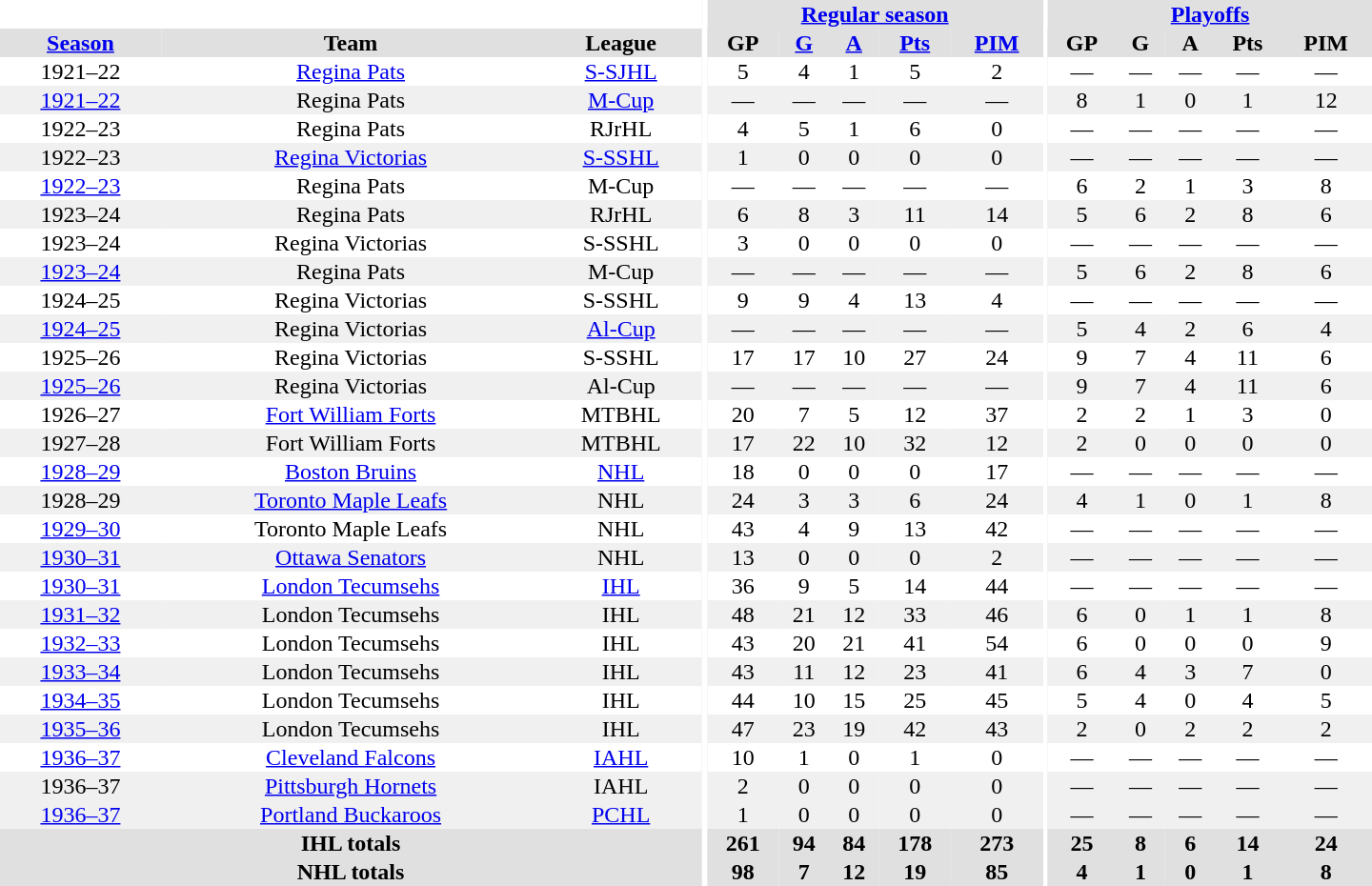<table border="0" cellpadding="1" cellspacing="0" style="text-align:center; width:60em">
<tr bgcolor="#e0e0e0">
<th colspan="3" bgcolor="#ffffff"></th>
<th rowspan="100" bgcolor="#ffffff"></th>
<th colspan="5"><a href='#'>Regular season</a></th>
<th rowspan="100" bgcolor="#ffffff"></th>
<th colspan="5"><a href='#'>Playoffs</a></th>
</tr>
<tr bgcolor="#e0e0e0">
<th><a href='#'>Season</a></th>
<th>Team</th>
<th>League</th>
<th>GP</th>
<th><a href='#'>G</a></th>
<th><a href='#'>A</a></th>
<th><a href='#'>Pts</a></th>
<th><a href='#'>PIM</a></th>
<th>GP</th>
<th>G</th>
<th>A</th>
<th>Pts</th>
<th>PIM</th>
</tr>
<tr>
<td>1921–22</td>
<td><a href='#'>Regina Pats</a></td>
<td><a href='#'>S-SJHL</a></td>
<td>5</td>
<td>4</td>
<td>1</td>
<td>5</td>
<td>2</td>
<td>—</td>
<td>—</td>
<td>—</td>
<td>—</td>
<td>—</td>
</tr>
<tr bgcolor="#f0f0f0">
<td><a href='#'>1921–22</a></td>
<td>Regina Pats</td>
<td><a href='#'>M-Cup</a></td>
<td>—</td>
<td>—</td>
<td>—</td>
<td>—</td>
<td>—</td>
<td>8</td>
<td>1</td>
<td>0</td>
<td>1</td>
<td>12</td>
</tr>
<tr>
<td>1922–23</td>
<td>Regina Pats</td>
<td>RJrHL</td>
<td>4</td>
<td>5</td>
<td>1</td>
<td>6</td>
<td>0</td>
<td>—</td>
<td>—</td>
<td>—</td>
<td>—</td>
<td>—</td>
</tr>
<tr bgcolor="#f0f0f0">
<td>1922–23</td>
<td><a href='#'>Regina Victorias</a></td>
<td><a href='#'>S-SSHL</a></td>
<td>1</td>
<td>0</td>
<td>0</td>
<td>0</td>
<td>0</td>
<td>—</td>
<td>—</td>
<td>—</td>
<td>—</td>
<td>—</td>
</tr>
<tr>
<td><a href='#'>1922–23</a></td>
<td>Regina Pats</td>
<td>M-Cup</td>
<td>—</td>
<td>—</td>
<td>—</td>
<td>—</td>
<td>—</td>
<td>6</td>
<td>2</td>
<td>1</td>
<td>3</td>
<td>8</td>
</tr>
<tr bgcolor="#f0f0f0">
<td>1923–24</td>
<td>Regina Pats</td>
<td>RJrHL</td>
<td>6</td>
<td>8</td>
<td>3</td>
<td>11</td>
<td>14</td>
<td>5</td>
<td>6</td>
<td>2</td>
<td>8</td>
<td>6</td>
</tr>
<tr>
<td>1923–24</td>
<td>Regina Victorias</td>
<td>S-SSHL</td>
<td>3</td>
<td>0</td>
<td>0</td>
<td>0</td>
<td>0</td>
<td>—</td>
<td>—</td>
<td>—</td>
<td>—</td>
<td>—</td>
</tr>
<tr bgcolor="#f0f0f0">
<td><a href='#'>1923–24</a></td>
<td>Regina Pats</td>
<td>M-Cup</td>
<td>—</td>
<td>—</td>
<td>—</td>
<td>—</td>
<td>—</td>
<td>5</td>
<td>6</td>
<td>2</td>
<td>8</td>
<td>6</td>
</tr>
<tr>
<td>1924–25</td>
<td>Regina Victorias</td>
<td>S-SSHL</td>
<td>9</td>
<td>9</td>
<td>4</td>
<td>13</td>
<td>4</td>
<td>—</td>
<td>—</td>
<td>—</td>
<td>—</td>
<td>—</td>
</tr>
<tr bgcolor="#f0f0f0">
<td><a href='#'>1924–25</a></td>
<td>Regina Victorias</td>
<td><a href='#'>Al-Cup</a></td>
<td>—</td>
<td>—</td>
<td>—</td>
<td>—</td>
<td>—</td>
<td>5</td>
<td>4</td>
<td>2</td>
<td>6</td>
<td>4</td>
</tr>
<tr>
<td>1925–26</td>
<td>Regina Victorias</td>
<td>S-SSHL</td>
<td>17</td>
<td>17</td>
<td>10</td>
<td>27</td>
<td>24</td>
<td>9</td>
<td>7</td>
<td>4</td>
<td>11</td>
<td>6</td>
</tr>
<tr bgcolor="#f0f0f0">
<td><a href='#'>1925–26</a></td>
<td>Regina Victorias</td>
<td>Al-Cup</td>
<td>—</td>
<td>—</td>
<td>—</td>
<td>—</td>
<td>—</td>
<td>9</td>
<td>7</td>
<td>4</td>
<td>11</td>
<td>6</td>
</tr>
<tr>
<td>1926–27</td>
<td><a href='#'>Fort William Forts</a></td>
<td>MTBHL</td>
<td>20</td>
<td>7</td>
<td>5</td>
<td>12</td>
<td>37</td>
<td>2</td>
<td>2</td>
<td>1</td>
<td>3</td>
<td>0</td>
</tr>
<tr bgcolor="#f0f0f0">
<td>1927–28</td>
<td>Fort William Forts</td>
<td>MTBHL</td>
<td>17</td>
<td>22</td>
<td>10</td>
<td>32</td>
<td>12</td>
<td>2</td>
<td>0</td>
<td>0</td>
<td>0</td>
<td>0</td>
</tr>
<tr>
<td><a href='#'>1928–29</a></td>
<td><a href='#'>Boston Bruins</a></td>
<td><a href='#'>NHL</a></td>
<td>18</td>
<td>0</td>
<td>0</td>
<td>0</td>
<td>17</td>
<td>—</td>
<td>—</td>
<td>—</td>
<td>—</td>
<td>—</td>
</tr>
<tr bgcolor="#f0f0f0">
<td>1928–29</td>
<td><a href='#'>Toronto Maple Leafs</a></td>
<td>NHL</td>
<td>24</td>
<td>3</td>
<td>3</td>
<td>6</td>
<td>24</td>
<td>4</td>
<td>1</td>
<td>0</td>
<td>1</td>
<td>8</td>
</tr>
<tr>
<td><a href='#'>1929–30</a></td>
<td>Toronto Maple Leafs</td>
<td>NHL</td>
<td>43</td>
<td>4</td>
<td>9</td>
<td>13</td>
<td>42</td>
<td>—</td>
<td>—</td>
<td>—</td>
<td>—</td>
<td>—</td>
</tr>
<tr bgcolor="#f0f0f0">
<td><a href='#'>1930–31</a></td>
<td><a href='#'>Ottawa Senators</a></td>
<td>NHL</td>
<td>13</td>
<td>0</td>
<td>0</td>
<td>0</td>
<td>2</td>
<td>—</td>
<td>—</td>
<td>—</td>
<td>—</td>
<td>—</td>
</tr>
<tr>
<td><a href='#'>1930–31</a></td>
<td><a href='#'>London Tecumsehs</a></td>
<td><a href='#'>IHL</a></td>
<td>36</td>
<td>9</td>
<td>5</td>
<td>14</td>
<td>44</td>
<td>—</td>
<td>—</td>
<td>—</td>
<td>—</td>
<td>—</td>
</tr>
<tr bgcolor="#f0f0f0">
<td><a href='#'>1931–32</a></td>
<td>London Tecumsehs</td>
<td>IHL</td>
<td>48</td>
<td>21</td>
<td>12</td>
<td>33</td>
<td>46</td>
<td>6</td>
<td>0</td>
<td>1</td>
<td>1</td>
<td>8</td>
</tr>
<tr>
<td><a href='#'>1932–33</a></td>
<td>London Tecumsehs</td>
<td>IHL</td>
<td>43</td>
<td>20</td>
<td>21</td>
<td>41</td>
<td>54</td>
<td>6</td>
<td>0</td>
<td>0</td>
<td>0</td>
<td>9</td>
</tr>
<tr bgcolor="#f0f0f0">
<td><a href='#'>1933–34</a></td>
<td>London Tecumsehs</td>
<td>IHL</td>
<td>43</td>
<td>11</td>
<td>12</td>
<td>23</td>
<td>41</td>
<td>6</td>
<td>4</td>
<td>3</td>
<td>7</td>
<td>0</td>
</tr>
<tr>
<td><a href='#'>1934–35</a></td>
<td>London Tecumsehs</td>
<td>IHL</td>
<td>44</td>
<td>10</td>
<td>15</td>
<td>25</td>
<td>45</td>
<td>5</td>
<td>4</td>
<td>0</td>
<td>4</td>
<td>5</td>
</tr>
<tr bgcolor="#f0f0f0">
<td><a href='#'>1935–36</a></td>
<td>London Tecumsehs</td>
<td>IHL</td>
<td>47</td>
<td>23</td>
<td>19</td>
<td>42</td>
<td>43</td>
<td>2</td>
<td>0</td>
<td>2</td>
<td>2</td>
<td>2</td>
</tr>
<tr>
<td><a href='#'>1936–37</a></td>
<td><a href='#'>Cleveland Falcons</a></td>
<td><a href='#'>IAHL</a></td>
<td>10</td>
<td>1</td>
<td>0</td>
<td>1</td>
<td>0</td>
<td>—</td>
<td>—</td>
<td>—</td>
<td>—</td>
<td>—</td>
</tr>
<tr bgcolor="#f0f0f0">
<td>1936–37</td>
<td><a href='#'>Pittsburgh Hornets</a></td>
<td>IAHL</td>
<td>2</td>
<td>0</td>
<td>0</td>
<td>0</td>
<td>0</td>
<td>—</td>
<td>—</td>
<td>—</td>
<td>—</td>
<td>—</td>
</tr>
<tr bgcolor="#f0f0f0">
<td><a href='#'>1936–37</a></td>
<td><a href='#'>Portland Buckaroos</a></td>
<td><a href='#'>PCHL</a></td>
<td>1</td>
<td>0</td>
<td>0</td>
<td>0</td>
<td>0</td>
<td>—</td>
<td>—</td>
<td>—</td>
<td>—</td>
<td>—</td>
</tr>
<tr bgcolor="#e0e0e0">
<th colspan="3">IHL totals</th>
<th>261</th>
<th>94</th>
<th>84</th>
<th>178</th>
<th>273</th>
<th>25</th>
<th>8</th>
<th>6</th>
<th>14</th>
<th>24</th>
</tr>
<tr bgcolor="#e0e0e0">
<th colspan="3">NHL totals</th>
<th>98</th>
<th>7</th>
<th>12</th>
<th>19</th>
<th>85</th>
<th>4</th>
<th>1</th>
<th>0</th>
<th>1</th>
<th>8</th>
</tr>
</table>
